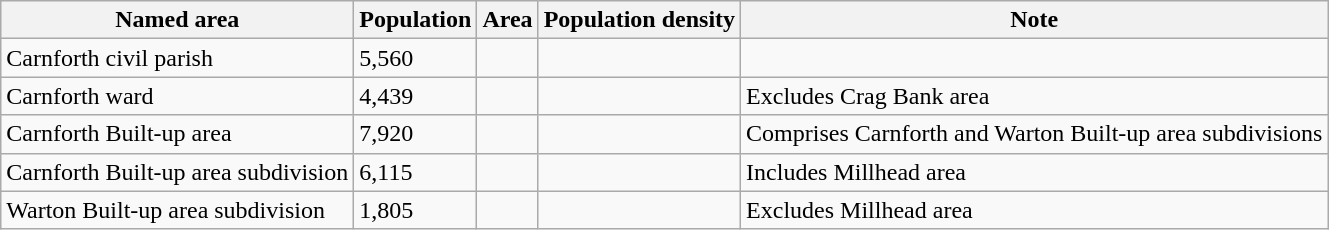<table class="wikitable">
<tr>
<th>Named area</th>
<th>Population</th>
<th>Area</th>
<th>Population density</th>
<th>Note</th>
</tr>
<tr>
<td>Carnforth civil parish</td>
<td>5,560</td>
<td></td>
<td></td>
<td></td>
</tr>
<tr>
<td>Carnforth ward</td>
<td>4,439</td>
<td></td>
<td></td>
<td>Excludes Crag Bank area</td>
</tr>
<tr>
<td>Carnforth Built-up area</td>
<td>7,920</td>
<td></td>
<td></td>
<td>Comprises Carnforth and Warton Built-up area subdivisions</td>
</tr>
<tr>
<td>Carnforth Built-up area subdivision</td>
<td>6,115</td>
<td></td>
<td></td>
<td>Includes Millhead area</td>
</tr>
<tr>
<td>Warton Built-up area subdivision</td>
<td>1,805</td>
<td></td>
<td></td>
<td>Excludes Millhead area</td>
</tr>
</table>
